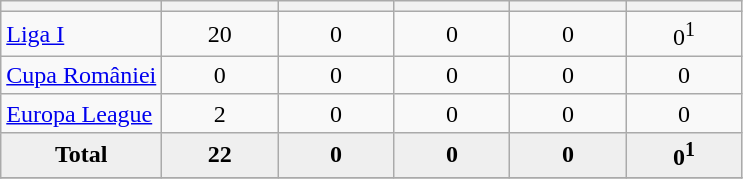<table class="wikitable" style="text-align: center;">
<tr>
<th></th>
<th style="width:70px;"></th>
<th style="width:70px;"></th>
<th style="width:70px;"></th>
<th style="width:70px;"></th>
<th style="width:70px;"></th>
</tr>
<tr>
<td align=left><a href='#'>Liga I</a></td>
<td>20</td>
<td>0</td>
<td>0</td>
<td>0</td>
<td>0<sup>1</sup></td>
</tr>
<tr>
<td align=left><a href='#'>Cupa României</a></td>
<td>0</td>
<td>0</td>
<td>0</td>
<td>0</td>
<td>0</td>
</tr>
<tr>
<td align=left><a href='#'>Europa League</a></td>
<td>2</td>
<td>0</td>
<td>0</td>
<td>0</td>
<td>0</td>
</tr>
<tr bgcolor="#EFEFEF">
<td><strong>Total</strong></td>
<td><strong>22</strong></td>
<td><strong>0</strong></td>
<td><strong>0</strong></td>
<td><strong>0</strong></td>
<td><strong>0<sup>1</sup></strong></td>
</tr>
<tr>
</tr>
</table>
